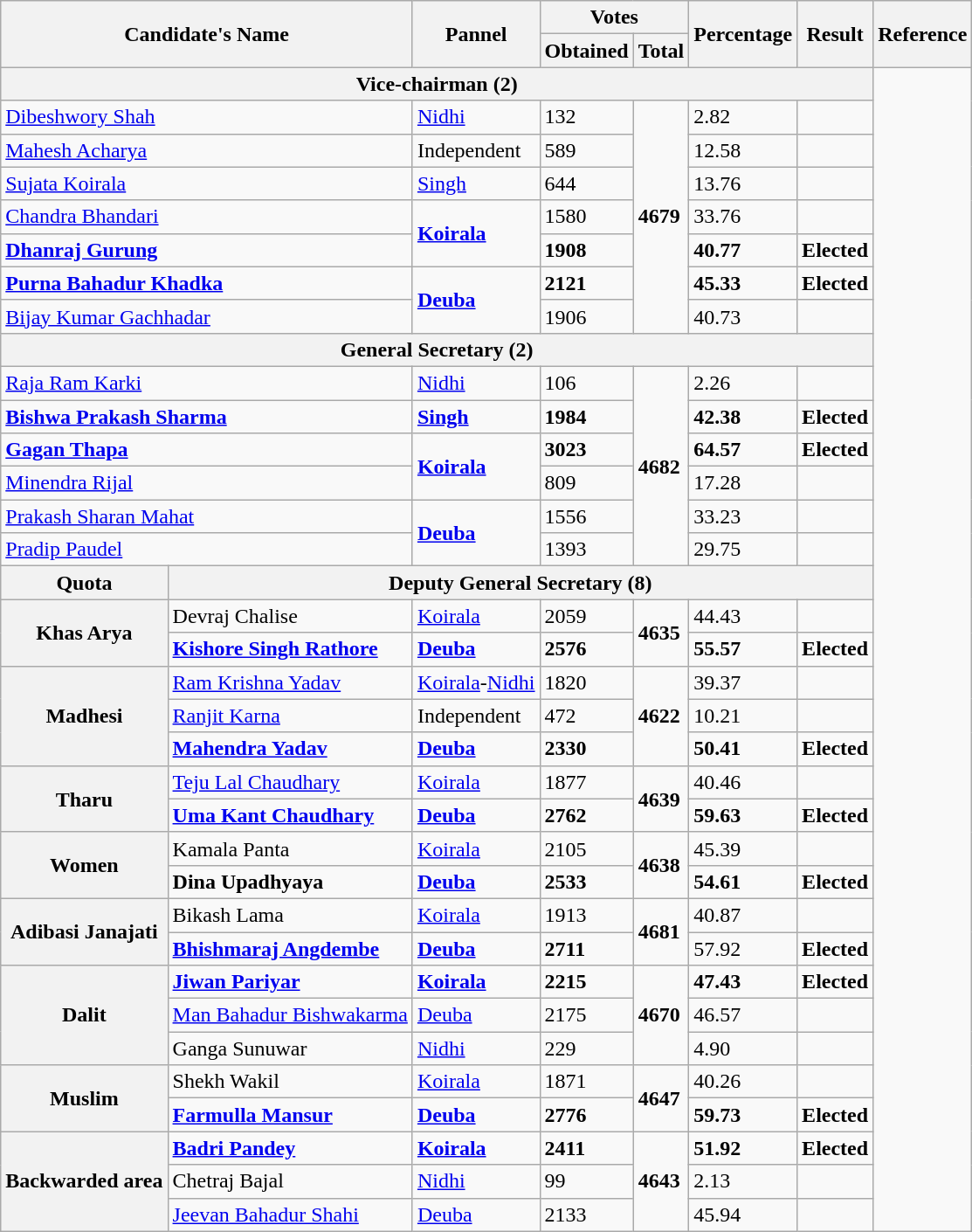<table class="wikitable sortable">
<tr>
<th colspan="2" rowspan="2">Candidate's Name</th>
<th rowspan="2">Pannel</th>
<th colspan="2">Votes</th>
<th rowspan="2">Percentage</th>
<th rowspan="2">Result</th>
<th rowspan="2">Reference</th>
</tr>
<tr>
<th>Obtained</th>
<th>Total</th>
</tr>
<tr>
<th colspan="7">Vice-chairman (2)</th>
<td rowspan="35"></td>
</tr>
<tr>
<td colspan="2"><a href='#'>Dibeshwory Shah</a></td>
<td><a href='#'>Nidhi</a></td>
<td>132</td>
<td rowspan="7"><strong>4679</strong></td>
<td>2.82</td>
<td></td>
</tr>
<tr>
<td colspan="2"><a href='#'>Mahesh Acharya</a></td>
<td>Independent</td>
<td>589</td>
<td>12.58</td>
<td></td>
</tr>
<tr>
<td colspan="2"><a href='#'>Sujata Koirala</a></td>
<td><a href='#'>Singh</a></td>
<td>644</td>
<td>13.76</td>
<td></td>
</tr>
<tr>
<td colspan="2"><a href='#'>Chandra Bhandari</a></td>
<td rowspan="2"><strong><a href='#'>Koirala</a></strong></td>
<td>1580</td>
<td>33.76</td>
<td></td>
</tr>
<tr>
<td colspan="2"><strong><a href='#'>Dhanraj Gurung</a></strong></td>
<td><strong>1908</strong></td>
<td><strong>40.77</strong></td>
<td><strong>Elected</strong></td>
</tr>
<tr>
<td colspan="2"><strong><a href='#'>Purna Bahadur Khadka</a></strong></td>
<td rowspan="2"><strong><a href='#'>Deuba</a></strong></td>
<td><strong>2121</strong></td>
<td><strong>45.33</strong></td>
<td><strong>Elected</strong></td>
</tr>
<tr>
<td colspan="2"><a href='#'>Bijay Kumar Gachhadar</a></td>
<td>1906</td>
<td>40.73</td>
<td></td>
</tr>
<tr>
<th colspan="7">General Secretary (2)</th>
</tr>
<tr>
<td colspan="2"><a href='#'>Raja Ram Karki</a></td>
<td><a href='#'>Nidhi</a></td>
<td>106</td>
<td rowspan="6"><strong>4682</strong></td>
<td>2.26</td>
<td></td>
</tr>
<tr>
<td colspan="2"><strong><a href='#'>Bishwa Prakash Sharma</a></strong></td>
<td><a href='#'><strong>Singh</strong></a></td>
<td><strong>1984</strong></td>
<td><strong>42.38</strong></td>
<td><strong>Elected</strong></td>
</tr>
<tr>
<td colspan="2"><strong><a href='#'>Gagan Thapa</a></strong></td>
<td rowspan="2"><strong><a href='#'>Koirala</a></strong></td>
<td><strong>3023</strong></td>
<td><strong>64.57</strong></td>
<td><strong>Elected</strong></td>
</tr>
<tr>
<td colspan="2"><a href='#'>Minendra Rijal</a></td>
<td>809</td>
<td>17.28</td>
<td></td>
</tr>
<tr>
<td colspan="2"><a href='#'>Prakash Sharan Mahat</a></td>
<td rowspan="2"><strong><a href='#'>Deuba</a></strong></td>
<td>1556</td>
<td>33.23</td>
<td></td>
</tr>
<tr>
<td colspan="2"><a href='#'>Pradip Paudel</a></td>
<td>1393</td>
<td>29.75</td>
<td></td>
</tr>
<tr>
<th>Quota</th>
<th colspan="6">Deputy General Secretary (8)</th>
</tr>
<tr>
<th rowspan="2">Khas Arya</th>
<td>Devraj Chalise</td>
<td><a href='#'>Koirala</a></td>
<td>2059</td>
<td rowspan="2"><strong>4635</strong></td>
<td>44.43</td>
<td></td>
</tr>
<tr>
<td><strong><a href='#'>Kishore Singh Rathore</a></strong></td>
<td><strong><a href='#'>Deuba</a></strong></td>
<td><strong>2576</strong></td>
<td><strong>55.57</strong></td>
<td><strong>Elected</strong></td>
</tr>
<tr>
<th rowspan="3">Madhesi</th>
<td><a href='#'>Ram Krishna Yadav</a></td>
<td><a href='#'>Koirala</a>-<a href='#'>Nidhi</a></td>
<td>1820</td>
<td rowspan="3"><strong>4622</strong></td>
<td>39.37</td>
<td></td>
</tr>
<tr>
<td><a href='#'>Ranjit Karna</a></td>
<td>Independent</td>
<td>472</td>
<td>10.21</td>
<td></td>
</tr>
<tr>
<td><a href='#'><strong>Mahendra Yadav</strong></a></td>
<td><strong><a href='#'>Deuba</a></strong></td>
<td><strong>2330</strong></td>
<td><strong>50.41</strong></td>
<td><strong>Elected</strong></td>
</tr>
<tr>
<th rowspan="2">Tharu</th>
<td><a href='#'>Teju Lal Chaudhary</a></td>
<td><a href='#'>Koirala</a></td>
<td>1877</td>
<td rowspan="2"><strong>4639</strong></td>
<td>40.46</td>
<td></td>
</tr>
<tr>
<td><a href='#'><strong>Uma Kant Chaudhary</strong></a></td>
<td><strong><a href='#'>Deuba</a></strong></td>
<td><strong>2762</strong></td>
<td><strong>59.63</strong></td>
<td><strong>Elected</strong></td>
</tr>
<tr>
<th rowspan="2">Women</th>
<td>Kamala Panta</td>
<td><a href='#'>Koirala</a></td>
<td>2105</td>
<td rowspan="2"><strong>4638</strong></td>
<td>45.39</td>
<td></td>
</tr>
<tr>
<td><strong>Dina Upadhyaya</strong></td>
<td><strong><a href='#'>Deuba</a></strong></td>
<td><strong>2533</strong></td>
<td><strong>54.61</strong></td>
<td><strong>Elected</strong></td>
</tr>
<tr>
<th rowspan="2">Adibasi Janajati</th>
<td>Bikash Lama</td>
<td><a href='#'>Koirala</a></td>
<td>1913</td>
<td rowspan="2"><strong>4681</strong></td>
<td>40.87</td>
<td></td>
</tr>
<tr>
<td><strong><a href='#'>Bhishmaraj Angdembe</a></strong></td>
<td><strong><a href='#'>Deuba</a></strong></td>
<td><strong>2711</strong></td>
<td>57.92</td>
<td><strong>Elected</strong></td>
</tr>
<tr>
<th rowspan="3">Dalit</th>
<td><strong><a href='#'>Jiwan Pariyar</a></strong></td>
<td><a href='#'><strong>Koirala</strong></a></td>
<td><strong>2215</strong></td>
<td rowspan="3"><strong>4670</strong></td>
<td><strong>47.43</strong></td>
<td><strong>Elected</strong></td>
</tr>
<tr>
<td><a href='#'>Man Bahadur Bishwakarma</a></td>
<td><a href='#'>Deuba</a></td>
<td>2175</td>
<td>46.57</td>
<td></td>
</tr>
<tr>
<td>Ganga Sunuwar</td>
<td><a href='#'>Nidhi</a></td>
<td>229</td>
<td>4.90</td>
<td></td>
</tr>
<tr>
<th rowspan="2">Muslim</th>
<td>Shekh Wakil</td>
<td><a href='#'>Koirala</a></td>
<td>1871</td>
<td rowspan="2"><strong>4647</strong></td>
<td>40.26</td>
<td></td>
</tr>
<tr>
<td><a href='#'><strong>Farmulla Mansur</strong></a></td>
<td><strong><a href='#'>Deuba</a></strong></td>
<td><strong>2776</strong></td>
<td><strong>59.73</strong></td>
<td><strong>Elected</strong></td>
</tr>
<tr>
<th rowspan="3">Backwarded area</th>
<td><strong><a href='#'>Badri Pandey</a></strong></td>
<td><a href='#'><strong>Koirala</strong></a></td>
<td><strong>2411</strong></td>
<td rowspan="3"><strong>4643</strong></td>
<td><strong>51.92</strong></td>
<td><strong>Elected</strong></td>
</tr>
<tr>
<td>Chetraj Bajal</td>
<td><a href='#'>Nidhi</a></td>
<td>99</td>
<td>2.13</td>
<td></td>
</tr>
<tr>
<td><a href='#'>Jeevan Bahadur Shahi</a></td>
<td><a href='#'>Deuba</a></td>
<td>2133</td>
<td>45.94</td>
<td></td>
</tr>
</table>
